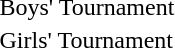<table>
<tr>
<td>Boys' Tournament<br></td>
<td></td>
<td></td>
<td></td>
</tr>
<tr>
<td>Girls' Tournament<br></td>
<td></td>
<td></td>
<td></td>
</tr>
</table>
